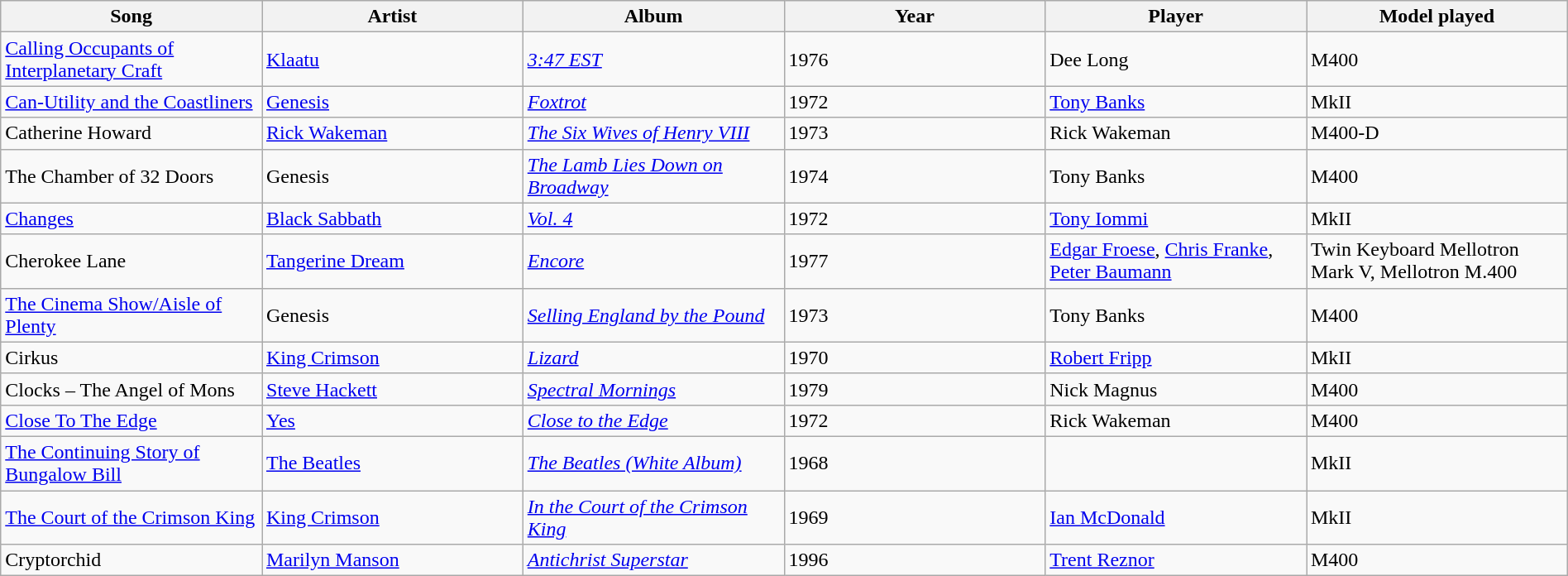<table class="wikitable" style="width:100%">
<tr>
<th style="width:100px;">Song</th>
<th style="width:100px;">Artist</th>
<th style="width:100px;">Album</th>
<th style="width:100px;">Year</th>
<th style="width:100px;">Player</th>
<th style="width:100px;">Model played</th>
</tr>
<tr>
<td><a href='#'>Calling Occupants of Interplanetary Craft</a></td>
<td><a href='#'>Klaatu</a></td>
<td><em><a href='#'>3:47 EST</a></em></td>
<td>1976</td>
<td>Dee Long</td>
<td>M400</td>
</tr>
<tr>
<td><a href='#'>Can-Utility and the Coastliners</a></td>
<td><a href='#'>Genesis</a></td>
<td><em><a href='#'>Foxtrot</a></em></td>
<td>1972</td>
<td><a href='#'>Tony Banks</a></td>
<td>MkII</td>
</tr>
<tr>
<td>Catherine Howard</td>
<td><a href='#'>Rick Wakeman</a></td>
<td><em><a href='#'>The Six Wives of Henry VIII</a></em></td>
<td>1973</td>
<td>Rick Wakeman</td>
<td>M400-D</td>
</tr>
<tr>
<td>The Chamber of 32 Doors</td>
<td>Genesis</td>
<td><em><a href='#'>The Lamb Lies Down on Broadway</a></em></td>
<td>1974</td>
<td>Tony Banks</td>
<td>M400</td>
</tr>
<tr>
<td><a href='#'>Changes</a></td>
<td><a href='#'>Black Sabbath</a></td>
<td><em><a href='#'>Vol. 4</a></em></td>
<td>1972</td>
<td><a href='#'>Tony Iommi</a></td>
<td>MkII</td>
</tr>
<tr>
<td>Cherokee Lane</td>
<td><a href='#'>Tangerine Dream</a></td>
<td><em><a href='#'>Encore</a></em></td>
<td>1977</td>
<td><a href='#'>Edgar Froese</a>, <a href='#'>Chris Franke</a>, <a href='#'>Peter Baumann</a></td>
<td>Twin Keyboard Mellotron Mark V, Mellotron M.400</td>
</tr>
<tr>
<td><a href='#'>The Cinema Show/Aisle of Plenty</a></td>
<td>Genesis</td>
<td><em><a href='#'>Selling England by the Pound</a></em></td>
<td>1973</td>
<td>Tony Banks</td>
<td>M400</td>
</tr>
<tr>
<td>Cirkus</td>
<td><a href='#'>King Crimson</a></td>
<td><em><a href='#'>Lizard</a></em></td>
<td>1970</td>
<td><a href='#'>Robert Fripp</a></td>
<td>MkII</td>
</tr>
<tr>
<td>Clocks – The Angel of Mons</td>
<td><a href='#'>Steve Hackett</a></td>
<td><em><a href='#'>Spectral Mornings</a></em></td>
<td>1979</td>
<td>Nick Magnus</td>
<td>M400</td>
</tr>
<tr>
<td><a href='#'>Close To The Edge</a></td>
<td><a href='#'>Yes</a></td>
<td><em><a href='#'>Close to the Edge</a></em></td>
<td>1972</td>
<td>Rick Wakeman</td>
<td>M400</td>
</tr>
<tr>
<td><a href='#'>The Continuing Story of Bungalow Bill</a></td>
<td><a href='#'>The Beatles</a></td>
<td><em><a href='#'>The Beatles (White Album)</a></em></td>
<td>1968</td>
<td></td>
<td>MkII</td>
</tr>
<tr>
<td><a href='#'>The Court of the Crimson King</a></td>
<td><a href='#'>King Crimson</a></td>
<td><em><a href='#'>In the Court of the Crimson King</a></em></td>
<td>1969</td>
<td><a href='#'>Ian McDonald</a></td>
<td>MkII</td>
</tr>
<tr>
<td>Cryptorchid</td>
<td><a href='#'>Marilyn Manson</a></td>
<td><em><a href='#'>Antichrist Superstar</a></em></td>
<td>1996</td>
<td><a href='#'>Trent Reznor</a></td>
<td>M400</td>
</tr>
</table>
